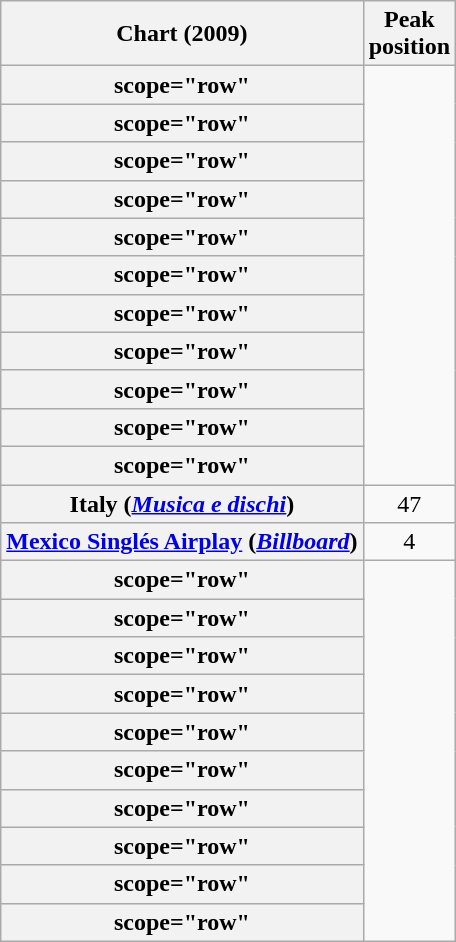<table class="wikitable sortable plainrowheaders">
<tr>
<th scope="col">Chart (2009)</th>
<th scope="col">Peak<br>position</th>
</tr>
<tr>
<th>scope="row" </th>
</tr>
<tr>
<th>scope="row" </th>
</tr>
<tr>
<th>scope="row" </th>
</tr>
<tr>
<th>scope="row" </th>
</tr>
<tr>
<th>scope="row" </th>
</tr>
<tr>
<th>scope="row" </th>
</tr>
<tr>
<th>scope="row" </th>
</tr>
<tr>
<th>scope="row" </th>
</tr>
<tr>
<th>scope="row" </th>
</tr>
<tr>
<th>scope="row" </th>
</tr>
<tr>
<th>scope="row" </th>
</tr>
<tr>
<th scope="row">Italy (<em><a href='#'>Musica e dischi</a></em>)</th>
<td style="text-align:center;">47</td>
</tr>
<tr>
<th scope="row"><a href='#'>Mexico Singlés Airplay</a> (<em><a href='#'>Billboard</a></em>)</th>
<td style="text-align:center;">4</td>
</tr>
<tr>
<th>scope="row" </th>
</tr>
<tr>
<th>scope="row" </th>
</tr>
<tr>
<th>scope="row" </th>
</tr>
<tr>
<th>scope="row" </th>
</tr>
<tr>
<th>scope="row" </th>
</tr>
<tr>
<th>scope="row" </th>
</tr>
<tr>
<th>scope="row" </th>
</tr>
<tr>
<th>scope="row" </th>
</tr>
<tr>
<th>scope="row" </th>
</tr>
<tr>
<th>scope="row" </th>
</tr>
</table>
